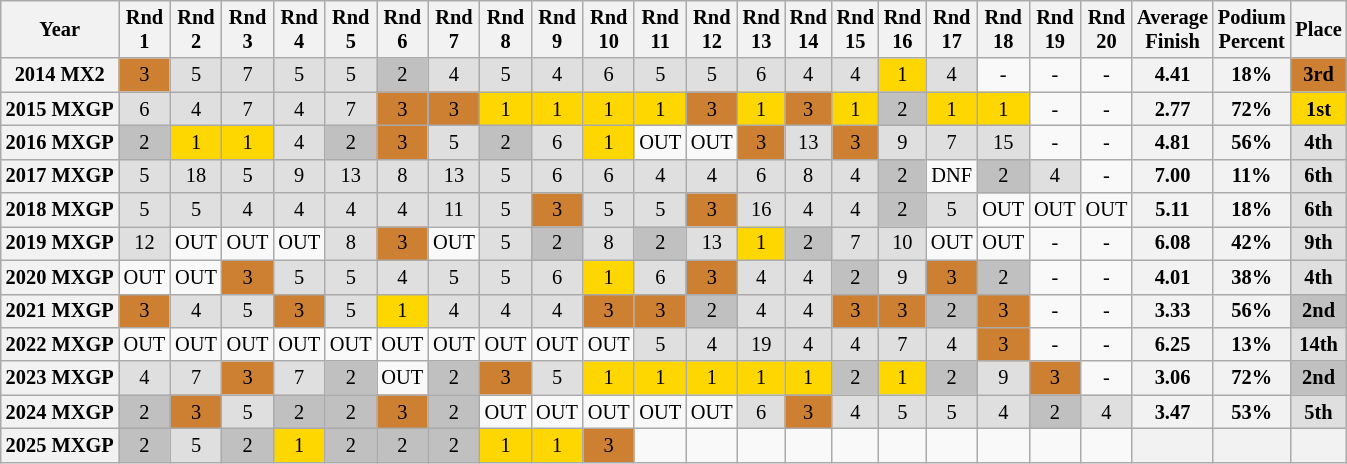<table class="wikitable" style="font-size: 85%; text-align:center">
<tr valign="top">
<th valign="middle">Year</th>
<th>Rnd<br>1</th>
<th>Rnd<br>2</th>
<th>Rnd<br>3</th>
<th>Rnd<br>4</th>
<th>Rnd<br>5</th>
<th>Rnd<br>6</th>
<th>Rnd<br>7</th>
<th>Rnd<br>8</th>
<th>Rnd<br>9</th>
<th>Rnd<br>10</th>
<th>Rnd<br>11</th>
<th>Rnd<br>12</th>
<th>Rnd<br>13</th>
<th>Rnd<br>14</th>
<th>Rnd<br>15</th>
<th>Rnd<br>16</th>
<th>Rnd<br>17</th>
<th>Rnd<br>18</th>
<th>Rnd<br>19</th>
<th>Rnd<br>20</th>
<th valign="middle">Average<br>Finish</th>
<th valign="middle">Podium<br>Percent</th>
<th valign="middle">Place</th>
</tr>
<tr>
<th>2014 MX2</th>
<td style="background:#CD7F32;">3</td>
<td style="background:#dfdfdf;">5</td>
<td style="background:#dfdfdf;">7</td>
<td style="background:#dfdfdf;">5</td>
<td style="background:#dfdfdf;">5</td>
<td style="background: silver;">2</td>
<td style="background:#dfdfdf;">4</td>
<td style="background:#dfdfdf;">5</td>
<td style="background:#dfdfdf;">4</td>
<td style="background:#dfdfdf;">6</td>
<td style="background:#dfdfdf;">5</td>
<td style="background:#dfdfdf;">5</td>
<td style="background:#dfdfdf;">6</td>
<td style="background:#dfdfdf;">4</td>
<td style="background:#dfdfdf;">4</td>
<td style="background: gold;">1</td>
<td style="background:#dfdfdf;">4</td>
<td>-</td>
<td>-</td>
<td>-</td>
<th>4.41</th>
<th>18%</th>
<th style="background:#CD7F32;">3rd</th>
</tr>
<tr>
<th>2015 MXGP</th>
<td style="background:#dfdfdf;">6</td>
<td style="background:#dfdfdf;">4</td>
<td style="background:#dfdfdf;">7</td>
<td style="background:#dfdfdf;">4</td>
<td style="background:#dfdfdf;">7</td>
<td style="background:#CD7F32;">3</td>
<td style="background:#CD7F32;">3</td>
<td style="background: gold;">1</td>
<td style="background: gold;">1</td>
<td style="background: gold;">1</td>
<td style="background: gold;">1</td>
<td style="background:#CD7F32;">3</td>
<td style="background: gold;">1</td>
<td style="background:#CD7F32;">3</td>
<td style="background: gold;">1</td>
<td style="background: silver;">2</td>
<td style="background: gold;">1</td>
<td style="background: gold;">1</td>
<td>-</td>
<td>-</td>
<th>2.77</th>
<th>72%</th>
<th style="background: gold;">1st</th>
</tr>
<tr>
<th>2016 MXGP</th>
<td style="background: silver;">2</td>
<td style="background: gold;">1</td>
<td style="background: gold;">1</td>
<td style="background:#dfdfdf;">4</td>
<td style="background: silver;">2</td>
<td style="background:#CD7F32;">3</td>
<td style="background:#dfdfdf;">5</td>
<td style="background: silver;">2</td>
<td style="background:#dfdfdf;">6</td>
<td style="background: gold;">1</td>
<td>OUT</td>
<td>OUT</td>
<td style="background:#CD7F32;">3</td>
<td style="background:#dfdfdf;">13</td>
<td style="background:#CD7F32;">3</td>
<td style="background:#dfdfdf;">9</td>
<td style="background:#dfdfdf;">7</td>
<td style="background:#dfdfdf;">15</td>
<td>-</td>
<td>-</td>
<th>4.81</th>
<th>56%</th>
<th style="background:#dfdfdf;">4th</th>
</tr>
<tr>
<th>2017 MXGP</th>
<td style="background:#dfdfdf;">5</td>
<td style="background:#dfdfdf;">18</td>
<td style="background:#dfdfdf;">5</td>
<td style="background:#dfdfdf;">9</td>
<td style="background:#dfdfdf;">13</td>
<td style="background:#dfdfdf;">8</td>
<td style="background:#dfdfdf;">13</td>
<td style="background:#dfdfdf;">5</td>
<td style="background:#dfdfdf;">6</td>
<td style="background:#dfdfdf;">6</td>
<td style="background:#dfdfdf;">4</td>
<td style="background:#dfdfdf;">4</td>
<td style="background:#dfdfdf;">6</td>
<td style="background:#dfdfdf;">8</td>
<td style="background:#dfdfdf;">4</td>
<td style="background: silver;">2</td>
<td>DNF</td>
<td style="background: silver;">2</td>
<td style="background:#dfdfdf;">4</td>
<td>-</td>
<th>7.00</th>
<th>11%</th>
<th style="background:#dfdfdf;">6th</th>
</tr>
<tr>
<th>2018 MXGP</th>
<td style="background:#dfdfdf;">5</td>
<td style="background:#dfdfdf;">5</td>
<td style="background:#dfdfdf;">4</td>
<td style="background:#dfdfdf;">4</td>
<td style="background:#dfdfdf;">4</td>
<td style="background:#dfdfdf;">4</td>
<td style="background:#dfdfdf;">11</td>
<td style="background:#dfdfdf;">5</td>
<td style="background:#CD7F32;">3</td>
<td style="background:#dfdfdf;">5</td>
<td style="background:#dfdfdf;">5</td>
<td style="background:#CD7F32;">3</td>
<td style="background:#dfdfdf;">16</td>
<td style="background:#dfdfdf;">4</td>
<td style="background:#dfdfdf;">4</td>
<td style="background: silver;">2</td>
<td style="background:#dfdfdf;">5</td>
<td>OUT</td>
<td>OUT</td>
<td>OUT</td>
<th>5.11</th>
<th>18%</th>
<th style="background:#dfdfdf;">6th</th>
</tr>
<tr>
<th>2019 MXGP</th>
<td style="background:#dfdfdf;">12</td>
<td>OUT</td>
<td>OUT</td>
<td>OUT</td>
<td style="background:#dfdfdf;">8</td>
<td style="background:#CD7F32;">3</td>
<td>OUT</td>
<td style="background:#dfdfdf;">5</td>
<td style="background: silver;">2</td>
<td style="background:#dfdfdf;">8</td>
<td style="background: silver;">2</td>
<td style="background:#dfdfdf;">13</td>
<td style="background: gold;">1</td>
<td style="background: silver;">2</td>
<td style="background:#dfdfdf;">7</td>
<td style="background:#dfdfdf;">10</td>
<td>OUT</td>
<td>OUT</td>
<td>-</td>
<td>-</td>
<th>6.08</th>
<th>42%</th>
<th style="background:#dfdfdf;">9th</th>
</tr>
<tr>
<th>2020 MXGP</th>
<td>OUT</td>
<td>OUT</td>
<td style="background:#CD7F32;">3</td>
<td style="background:#dfdfdf;">5</td>
<td style="background:#dfdfdf;">5</td>
<td style="background:#dfdfdf;">4</td>
<td style="background:#dfdfdf;">5</td>
<td style="background:#dfdfdf;">5</td>
<td style="background:#dfdfdf;">6</td>
<td style="background: gold;">1</td>
<td style="background:#dfdfdf;">6</td>
<td style="background:#CD7F32;">3</td>
<td style="background:#dfdfdf;">4</td>
<td style="background:#dfdfdf;">4</td>
<td style="background: silver;">2</td>
<td style="background:#dfdfdf;">9</td>
<td style="background:#CD7F32;">3</td>
<td style="background: silver;">2</td>
<td>-</td>
<td>-</td>
<th>4.01</th>
<th>38%</th>
<th style="background:#dfdfdf;">4th</th>
</tr>
<tr>
<th>2021 MXGP</th>
<td style="background:#CD7F32;">3</td>
<td style="background:#dfdfdf;">4</td>
<td style="background:#dfdfdf;">5</td>
<td style="background:#CD7F32;">3</td>
<td style="background:#dfdfdf;">5</td>
<td style="background: gold;">1</td>
<td style="background:#dfdfdf;">4</td>
<td style="background:#dfdfdf;">4</td>
<td style="background:#dfdfdf;">4</td>
<td style="background:#CD7F32;">3</td>
<td style="background:#CD7F32;">3</td>
<td style="background: silver;">2</td>
<td style="background:#dfdfdf;">4</td>
<td style="background:#dfdfdf;">4</td>
<td style="background:#CD7F32;">3</td>
<td style="background:#CD7F32;">3</td>
<td style="background: silver;">2</td>
<td style="background:#CD7F32;">3</td>
<td>-</td>
<td>-</td>
<th>3.33</th>
<th>56%</th>
<th style="background: silver;">2nd</th>
</tr>
<tr>
<th>2022 MXGP</th>
<td>OUT</td>
<td>OUT</td>
<td>OUT</td>
<td>OUT</td>
<td>OUT</td>
<td>OUT</td>
<td>OUT</td>
<td>OUT</td>
<td>OUT</td>
<td>OUT</td>
<td style="background:#dfdfdf;">5</td>
<td style="background:#dfdfdf;">4</td>
<td style="background:#dfdfdf;">19</td>
<td style="background:#dfdfdf;">4</td>
<td style="background:#dfdfdf;">4</td>
<td style="background:#dfdfdf;">7</td>
<td style="background:#dfdfdf;">4</td>
<td style="background:#CD7F32;">3</td>
<td>-</td>
<td>-</td>
<th>6.25</th>
<th>13%</th>
<th style="background:#dfdfdf;">14th</th>
</tr>
<tr>
<th>2023 MXGP</th>
<td style="background:#dfdfdf;">4</td>
<td style="background:#dfdfdf;">7</td>
<td style="background:#CD7F32;">3</td>
<td style="background:#dfdfdf;">7</td>
<td style="background: silver;">2</td>
<td>OUT</td>
<td style="background: silver;">2</td>
<td style="background:#CD7F32;">3</td>
<td style="background:#dfdfdf;">5</td>
<td style="background: gold;">1</td>
<td style="background: gold;">1</td>
<td style="background: gold;">1</td>
<td style="background: gold;">1</td>
<td style="background: gold;">1</td>
<td style="background: silver;">2</td>
<td style="background: gold;">1</td>
<td style="background: silver;">2</td>
<td style="background:#dfdfdf;">9</td>
<td style="background:#CD7F32;">3</td>
<td>-</td>
<th>3.06</th>
<th>72%</th>
<th style="background: silver;">2nd</th>
</tr>
<tr>
<th>2024 MXGP</th>
<td style="background: silver;">2</td>
<td style="background:#CD7F32;">3</td>
<td style="background:#dfdfdf;">5</td>
<td style="background: silver;">2</td>
<td style="background: silver;">2</td>
<td style="background:#CD7F32;">3</td>
<td style="background: silver;">2</td>
<td>OUT</td>
<td>OUT</td>
<td>OUT</td>
<td>OUT</td>
<td>OUT</td>
<td style="background:#dfdfdf;">6</td>
<td style="background:#CD7F32;">3</td>
<td style="background:#dfdfdf;">4</td>
<td style="background:#dfdfdf;">5</td>
<td style="background:#dfdfdf;">5</td>
<td style="background:#dfdfdf;">4</td>
<td style="background: silver;">2</td>
<td style="background:#dfdfdf;">4</td>
<th>3.47</th>
<th>53%</th>
<th style="background:#dfdfdf;">5th</th>
</tr>
<tr>
<th>2025 MXGP</th>
<td style="background: silver;">2</td>
<td style="background:#dfdfdf;">5</td>
<td style="background: silver;">2</td>
<td style="background: gold;">1</td>
<td style="background: silver;">2</td>
<td style="background: silver;">2</td>
<td style="background: silver;">2</td>
<td style="background: gold;">1</td>
<td style="background: gold;">1</td>
<td style="background:#CD7F32;">3</td>
<td></td>
<td></td>
<td></td>
<td></td>
<td></td>
<td></td>
<td></td>
<td></td>
<td></td>
<td></td>
<th></th>
<th></th>
<th></th>
</tr>
</table>
